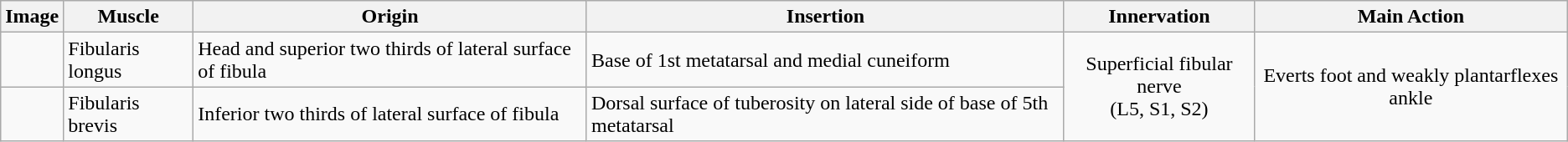<table class="wikitable">
<tr>
<th>Image</th>
<th>Muscle</th>
<th>Origin</th>
<th>Insertion</th>
<th>Innervation</th>
<th>Main Action</th>
</tr>
<tr>
<td></td>
<td>Fibularis longus</td>
<td>Head and superior two thirds of lateral surface of fibula</td>
<td>Base of 1st metatarsal and medial cuneiform</td>
<td rowspan=2 colspan=1 style="text-align: center;">Superficial fibular nerve <br> (L5, S1, S2)</td>
<td rowspan=2 colspan=1 style="text-align: center;">Everts foot and weakly plantarflexes ankle</td>
</tr>
<tr>
<td></td>
<td>Fibularis brevis</td>
<td>Inferior two thirds of lateral surface of fibula</td>
<td>Dorsal surface of tuberosity on lateral side of base of 5th metatarsal</td>
</tr>
</table>
